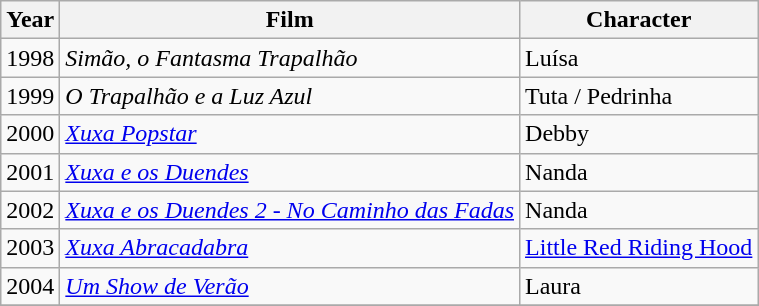<table class="wikitable">
<tr style="text-align:center;">
<th>Year</th>
<th>Film</th>
<th>Character</th>
</tr>
<tr>
<td>1998</td>
<td><em>Simão, o Fantasma Trapalhão</em></td>
<td>Luísa</td>
</tr>
<tr>
<td>1999</td>
<td><em>O Trapalhão e a Luz Azul</em></td>
<td>Tuta / Pedrinha</td>
</tr>
<tr>
<td>2000</td>
<td><em><a href='#'>Xuxa Popstar</a></em></td>
<td>Debby</td>
</tr>
<tr>
<td>2001</td>
<td><em><a href='#'>Xuxa e os Duendes</a></em></td>
<td>Nanda</td>
</tr>
<tr>
<td>2002</td>
<td><em><a href='#'>Xuxa e os Duendes 2 - No Caminho das Fadas</a></em></td>
<td>Nanda</td>
</tr>
<tr>
<td>2003</td>
<td><em><a href='#'>Xuxa Abracadabra</a></em></td>
<td><a href='#'>Little Red Riding Hood</a></td>
</tr>
<tr>
<td>2004</td>
<td><em><a href='#'>Um Show de Verão</a></em></td>
<td>Laura</td>
</tr>
<tr>
</tr>
</table>
